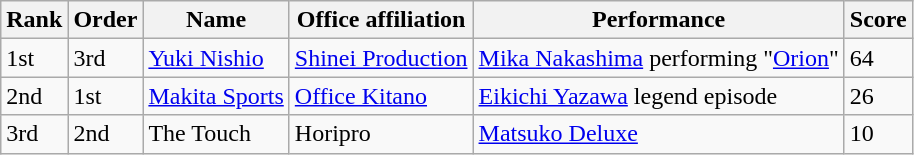<table class="wikitable">
<tr>
<th>Rank</th>
<th>Order</th>
<th>Name</th>
<th>Office affiliation</th>
<th>Performance</th>
<th>Score</th>
</tr>
<tr>
<td>1st</td>
<td>3rd</td>
<td><a href='#'>Yuki Nishio</a></td>
<td><a href='#'>Shinei Production</a></td>
<td><a href='#'>Mika Nakashima</a> performing "<a href='#'>Orion</a>"</td>
<td>64</td>
</tr>
<tr>
<td>2nd</td>
<td>1st</td>
<td><a href='#'>Makita Sports</a></td>
<td><a href='#'>Office Kitano</a></td>
<td><a href='#'>Eikichi Yazawa</a> legend episode</td>
<td>26</td>
</tr>
<tr>
<td>3rd</td>
<td>2nd</td>
<td>The Touch</td>
<td>Horipro</td>
<td><a href='#'>Matsuko Deluxe</a></td>
<td>10</td>
</tr>
</table>
